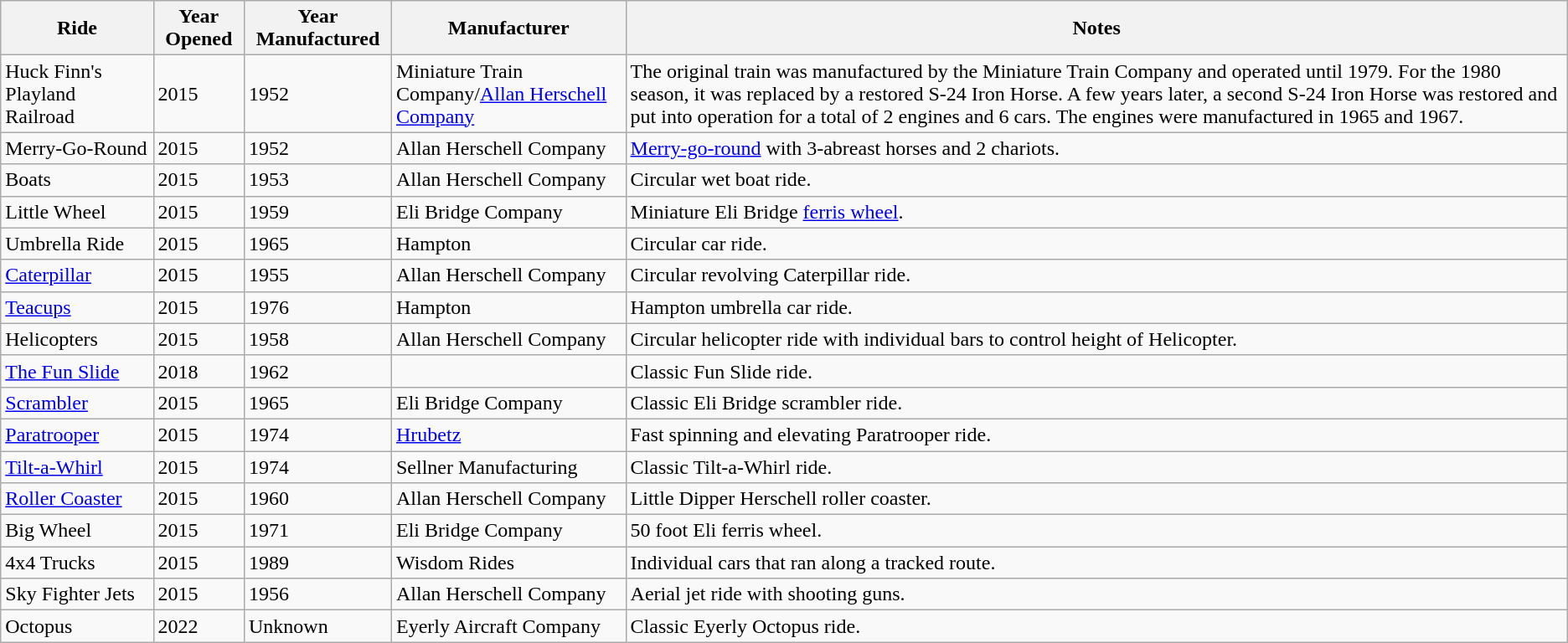<table class="wikitable sortable">
<tr>
<th>Ride</th>
<th>Year Opened</th>
<th>Year Manufactured</th>
<th>Manufacturer</th>
<th>Notes</th>
</tr>
<tr>
<td>Huck Finn's Playland Railroad</td>
<td>2015</td>
<td>1952</td>
<td>Miniature Train Company/<a href='#'>Allan Herschell Company</a></td>
<td>The original train was manufactured by the Miniature Train Company and operated until 1979. For the 1980 season, it was replaced by a restored S-24 Iron Horse. A few years later, a second S-24 Iron Horse was restored and put into operation for a total of 2 engines and 6 cars. The engines were manufactured in 1965 and 1967.</td>
</tr>
<tr>
<td>Merry-Go-Round</td>
<td>2015</td>
<td>1952</td>
<td>Allan Herschell Company</td>
<td><a href='#'>Merry-go-round</a> with 3-abreast horses and 2 chariots.</td>
</tr>
<tr>
<td>Boats</td>
<td>2015</td>
<td>1953</td>
<td>Allan Herschell Company</td>
<td>Circular wet boat ride.</td>
</tr>
<tr>
<td>Little Wheel</td>
<td>2015</td>
<td>1959</td>
<td>Eli Bridge Company</td>
<td>Miniature Eli Bridge <a href='#'>ferris wheel</a>.</td>
</tr>
<tr>
<td>Umbrella Ride</td>
<td>2015</td>
<td>1965</td>
<td>Hampton</td>
<td>Circular car ride.</td>
</tr>
<tr>
<td><a href='#'>Caterpillar</a></td>
<td>2015</td>
<td>1955</td>
<td>Allan Herschell Company</td>
<td>Circular revolving Caterpillar ride.</td>
</tr>
<tr>
<td><a href='#'>Teacups</a></td>
<td>2015</td>
<td>1976</td>
<td>Hampton</td>
<td>Hampton umbrella car ride.</td>
</tr>
<tr>
<td>Helicopters</td>
<td>2015</td>
<td>1958</td>
<td>Allan Herschell Company</td>
<td>Circular helicopter ride with individual bars to control height of Helicopter.</td>
</tr>
<tr>
<td><a href='#'>The Fun Slide</a></td>
<td>2018</td>
<td>1962</td>
<td></td>
<td>Classic Fun Slide ride.</td>
</tr>
<tr>
<td><a href='#'>Scrambler</a></td>
<td>2015</td>
<td>1965</td>
<td>Eli Bridge Company</td>
<td>Classic Eli Bridge scrambler ride.</td>
</tr>
<tr>
<td><a href='#'>Paratrooper</a></td>
<td>2015</td>
<td>1974</td>
<td><a href='#'>Hrubetz</a></td>
<td>Fast spinning and elevating Paratrooper ride.</td>
</tr>
<tr>
<td><a href='#'>Tilt-a-Whirl</a></td>
<td>2015</td>
<td>1974</td>
<td>Sellner Manufacturing</td>
<td>Classic Tilt-a-Whirl ride.</td>
</tr>
<tr>
<td><a href='#'>Roller Coaster</a></td>
<td>2015</td>
<td>1960</td>
<td>Allan Herschell Company</td>
<td>Little Dipper Herschell roller coaster.</td>
</tr>
<tr>
<td>Big Wheel</td>
<td>2015</td>
<td>1971</td>
<td>Eli Bridge Company</td>
<td>50 foot Eli ferris wheel.</td>
</tr>
<tr>
<td>4x4 Trucks</td>
<td>2015</td>
<td>1989</td>
<td>Wisdom Rides</td>
<td>Individual cars that ran along a tracked route.</td>
</tr>
<tr>
<td>Sky Fighter Jets</td>
<td>2015</td>
<td>1956</td>
<td>Allan Herschell Company</td>
<td>Aerial jet ride with shooting guns.</td>
</tr>
<tr>
<td>Octopus</td>
<td>2022</td>
<td>Unknown</td>
<td>Eyerly Aircraft Company</td>
<td>Classic Eyerly Octopus ride.</td>
</tr>
</table>
